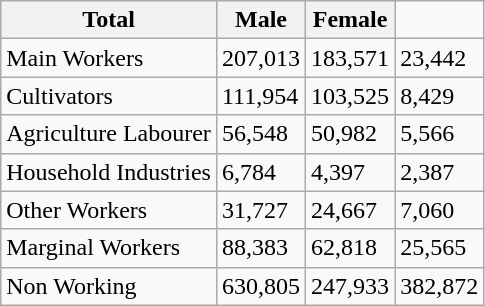<table class="wikitable">
<tr>
<th>Total</th>
<th>Male</th>
<th>Female</th>
</tr>
<tr>
<td>Main Workers</td>
<td>207,013</td>
<td>183,571</td>
<td>23,442</td>
</tr>
<tr>
<td>Cultivators</td>
<td>111,954</td>
<td>103,525</td>
<td>8,429</td>
</tr>
<tr>
<td>Agriculture Labourer</td>
<td>56,548</td>
<td>50,982</td>
<td>5,566</td>
</tr>
<tr>
<td>Household Industries</td>
<td>6,784</td>
<td>4,397</td>
<td>2,387</td>
</tr>
<tr>
<td>Other Workers</td>
<td>31,727</td>
<td>24,667</td>
<td>7,060</td>
</tr>
<tr>
<td>Marginal Workers</td>
<td>88,383</td>
<td>62,818</td>
<td>25,565</td>
</tr>
<tr>
<td>Non Working</td>
<td>630,805</td>
<td>247,933</td>
<td>382,872</td>
</tr>
</table>
